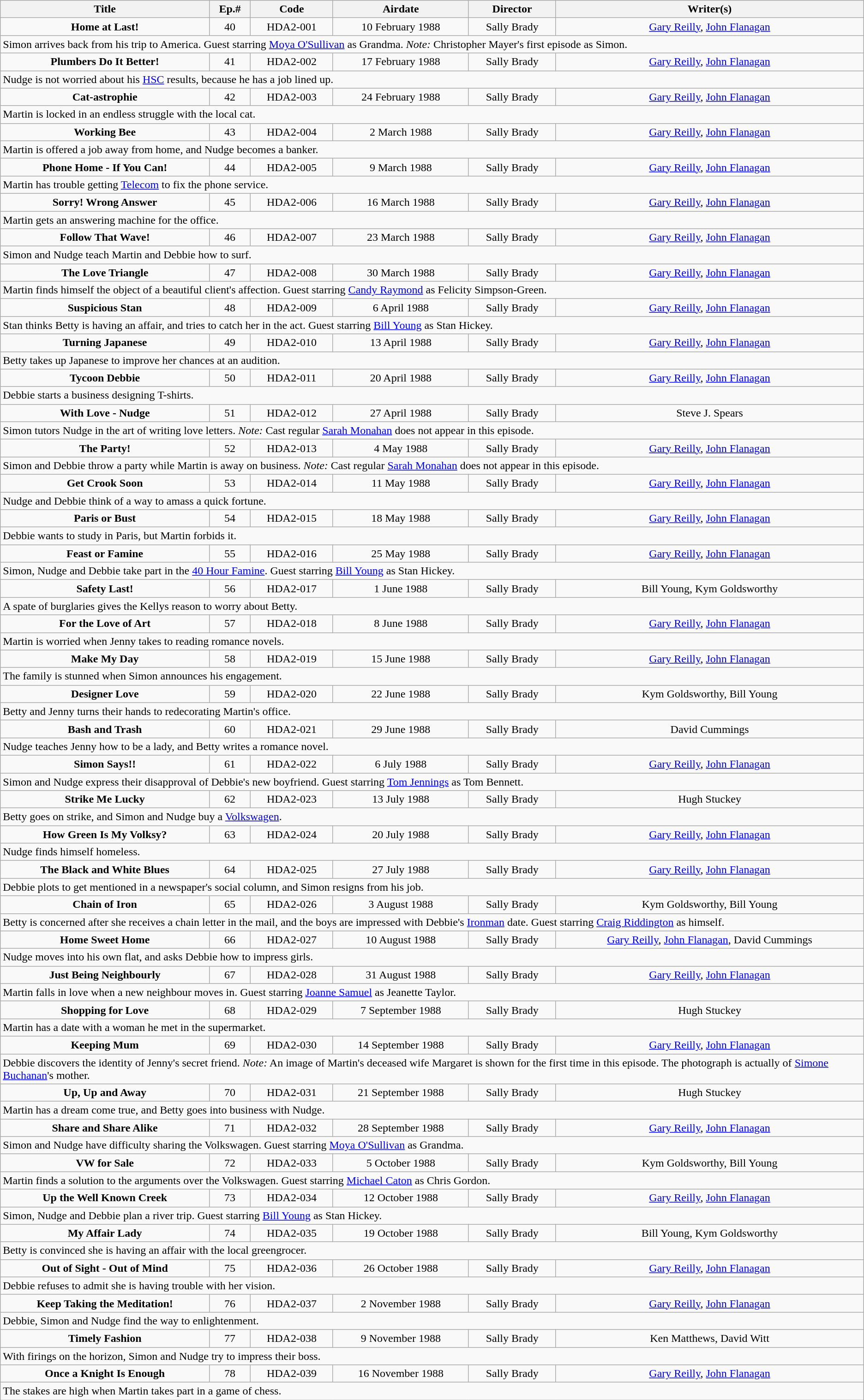<table class="wikitable">
<tr>
<th>Title</th>
<th>Ep.#</th>
<th>Code</th>
<th>Airdate</th>
<th>Director</th>
<th>Writer(s)</th>
</tr>
<tr align="center" |>
<td><strong>Home at Last!</strong></td>
<td>40</td>
<td>HDA2-001</td>
<td>10 February 1988</td>
<td>Sally Brady</td>
<td><a href='#'>Gary Reilly</a>, <a href='#'>John Flanagan</a></td>
</tr>
<tr>
<td colspan="6">Simon arrives back from his trip to America. Guest starring <a href='#'>Moya O'Sullivan</a> as Grandma. <em>Note:</em> Christopher Mayer's first episode as Simon.</td>
</tr>
<tr align="center">
<td><strong>Plumbers Do It Better!</strong></td>
<td>41</td>
<td>HDA2-002</td>
<td>17 February 1988</td>
<td>Sally Brady</td>
<td><a href='#'>Gary Reilly</a>, <a href='#'>John Flanagan</a></td>
</tr>
<tr>
<td colspan="6">Nudge is not worried about his <a href='#'>HSC</a> results, because he has a job lined up.</td>
</tr>
<tr align="center" |>
<td><strong>Cat-astrophie</strong></td>
<td>42</td>
<td>HDA2-003</td>
<td>24 February 1988</td>
<td>Sally Brady</td>
<td><a href='#'>Gary Reilly</a>, <a href='#'>John Flanagan</a></td>
</tr>
<tr>
<td colspan="6">Martin is locked in an endless struggle with the local cat.</td>
</tr>
<tr align="center">
<td><strong>Working Bee</strong></td>
<td>43</td>
<td>HDA2-004</td>
<td>2 March 1988</td>
<td>Sally Brady</td>
<td><a href='#'>Gary Reilly</a>, <a href='#'>John Flanagan</a></td>
</tr>
<tr>
<td colspan="6">Martin is offered a job away from home, and Nudge becomes a banker.</td>
</tr>
<tr align="center" |>
<td><strong>Phone Home - If You Can!</strong></td>
<td>44</td>
<td>HDA2-005</td>
<td>9 March 1988</td>
<td>Sally Brady</td>
<td><a href='#'>Gary Reilly</a>, <a href='#'>John Flanagan</a></td>
</tr>
<tr>
<td colspan="6">Martin has trouble getting <a href='#'>Telecom</a> to fix the phone service.</td>
</tr>
<tr align="center">
<td><strong>Sorry! Wrong Answer</strong></td>
<td>45</td>
<td>HDA2-006</td>
<td>16 March 1988</td>
<td>Sally Brady</td>
<td><a href='#'>Gary Reilly</a>, <a href='#'>John Flanagan</a></td>
</tr>
<tr>
<td colspan="6">Martin gets an answering machine for the office.</td>
</tr>
<tr align="center" |>
<td><strong>Follow That Wave!</strong></td>
<td>46</td>
<td>HDA2-007</td>
<td>23 March 1988</td>
<td>Sally Brady</td>
<td><a href='#'>Gary Reilly</a>, <a href='#'>John Flanagan</a></td>
</tr>
<tr>
<td colspan="6">Simon and Nudge teach Martin and Debbie how to surf.</td>
</tr>
<tr align="center">
<td><strong>The Love Triangle</strong></td>
<td>47</td>
<td>HDA2-008</td>
<td>30 March 1988</td>
<td>Sally Brady</td>
<td><a href='#'>Gary Reilly</a>, <a href='#'>John Flanagan</a></td>
</tr>
<tr>
<td colspan="6">Martin finds himself the object of a beautiful client's affection. Guest starring <a href='#'>Candy Raymond</a> as Felicity Simpson-Green.</td>
</tr>
<tr align="center" |>
<td><strong>Suspicious Stan</strong></td>
<td>48</td>
<td>HDA2-009</td>
<td>6 April 1988</td>
<td>Sally Brady</td>
<td><a href='#'>Gary Reilly</a>, <a href='#'>John Flanagan</a></td>
</tr>
<tr>
<td colspan="6">Stan thinks Betty is having an affair, and tries to catch her in the act. Guest starring <a href='#'>Bill Young</a> as Stan Hickey.</td>
</tr>
<tr align="center">
<td><strong>Turning Japanese</strong></td>
<td>49</td>
<td>HDA2-010</td>
<td>13 April 1988</td>
<td>Sally Brady</td>
<td><a href='#'>Gary Reilly</a>, <a href='#'>John Flanagan</a></td>
</tr>
<tr>
<td colspan="6">Betty takes up Japanese to improve her chances at an audition.</td>
</tr>
<tr align="center" |>
<td><strong>Tycoon Debbie</strong></td>
<td>50</td>
<td>HDA2-011</td>
<td>20 April 1988</td>
<td>Sally Brady</td>
<td><a href='#'>Gary Reilly</a>, <a href='#'>John Flanagan</a></td>
</tr>
<tr>
<td colspan="6">Debbie starts a business designing T-shirts.</td>
</tr>
<tr align="center">
<td><strong>With Love - Nudge</strong></td>
<td>51</td>
<td>HDA2-012</td>
<td>27 April 1988</td>
<td>Sally Brady</td>
<td>Steve J. Spears</td>
</tr>
<tr>
<td colspan="6">Simon tutors Nudge in the art of writing love letters. <em>Note:</em> Cast regular <a href='#'>Sarah Monahan</a> does not appear in this episode.</td>
</tr>
<tr align="center" |>
<td><strong>The Party!</strong></td>
<td>52</td>
<td>HDA2-013</td>
<td>4 May 1988</td>
<td>Sally Brady</td>
<td><a href='#'>Gary Reilly</a>, <a href='#'>John Flanagan</a></td>
</tr>
<tr>
<td colspan="6">Simon and Debbie throw a party while Martin is away on business. <em>Note:</em> Cast regular <a href='#'>Sarah Monahan</a> does not appear in this episode.</td>
</tr>
<tr align="center">
<td><strong>Get Crook Soon</strong></td>
<td>53</td>
<td>HDA2-014</td>
<td>11 May 1988</td>
<td>Sally Brady</td>
<td><a href='#'>Gary Reilly</a>, <a href='#'>John Flanagan</a></td>
</tr>
<tr>
<td colspan="6">Nudge and Debbie think of a way to amass a quick fortune.</td>
</tr>
<tr align="center" |>
<td><strong>Paris or Bust</strong></td>
<td>54</td>
<td>HDA2-015</td>
<td>18 May 1988</td>
<td>Sally Brady</td>
<td><a href='#'>Gary Reilly</a>, <a href='#'>John Flanagan</a></td>
</tr>
<tr>
<td colspan="6">Debbie wants to study in Paris, but Martin forbids it.</td>
</tr>
<tr align="center">
<td><strong>Feast or Famine</strong></td>
<td>55</td>
<td>HDA2-016</td>
<td>25 May 1988</td>
<td>Sally Brady</td>
<td><a href='#'>Gary Reilly</a>, <a href='#'>John Flanagan</a></td>
</tr>
<tr>
<td colspan="6">Simon, Nudge and Debbie take part in the <a href='#'>40 Hour Famine</a>. Guest starring <a href='#'>Bill Young</a> as Stan Hickey.</td>
</tr>
<tr align="center" |>
<td><strong>Safety Last!</strong></td>
<td>56</td>
<td>HDA2-017</td>
<td>1 June 1988</td>
<td>Sally Brady</td>
<td>Bill Young, Kym Goldsworthy</td>
</tr>
<tr>
<td colspan="6">A spate of burglaries gives the Kellys reason to worry about Betty.</td>
</tr>
<tr align="center">
<td><strong>For the Love of Art</strong></td>
<td>57</td>
<td>HDA2-018</td>
<td>8 June 1988</td>
<td>Sally Brady</td>
<td><a href='#'>Gary Reilly</a>, <a href='#'>John Flanagan</a></td>
</tr>
<tr>
<td colspan="6">Martin is worried when Jenny takes to reading romance novels.</td>
</tr>
<tr align="center" |>
<td><strong>Make My Day</strong></td>
<td>58</td>
<td>HDA2-019</td>
<td>15 June 1988</td>
<td>Sally Brady</td>
<td><a href='#'>Gary Reilly</a>, <a href='#'>John Flanagan</a></td>
</tr>
<tr>
<td colspan="6">The family is stunned when Simon announces his engagement.</td>
</tr>
<tr align="center">
<td><strong>Designer Love</strong></td>
<td>59</td>
<td>HDA2-020</td>
<td>22 June 1988</td>
<td>Sally Brady</td>
<td>Kym Goldsworthy, Bill Young</td>
</tr>
<tr>
<td colspan="6">Betty and Jenny turns their hands to redecorating Martin's office.</td>
</tr>
<tr align="center" |>
<td><strong>Bash and Trash</strong></td>
<td>60</td>
<td>HDA2-021</td>
<td>29 June 1988</td>
<td>Sally Brady</td>
<td>David Cummings</td>
</tr>
<tr>
<td colspan="6">Nudge teaches Jenny how to be a lady, and Betty writes a romance novel.</td>
</tr>
<tr align="center">
<td><strong>Simon Says!!</strong></td>
<td>61</td>
<td>HDA2-022</td>
<td>6 July 1988</td>
<td>Sally Brady</td>
<td><a href='#'>Gary Reilly</a>, <a href='#'>John Flanagan</a></td>
</tr>
<tr>
<td colspan="6">Simon and Nudge express their disapproval of Debbie's new boyfriend. Guest starring <a href='#'>Tom Jennings</a> as Tom Bennett.</td>
</tr>
<tr align="center" |>
<td><strong>Strike Me Lucky</strong></td>
<td>62</td>
<td>HDA2-023</td>
<td>13 July 1988</td>
<td>Sally Brady</td>
<td>Hugh Stuckey</td>
</tr>
<tr>
<td colspan="6">Betty goes on strike, and Simon and Nudge buy a <a href='#'>Volkswagen</a>.</td>
</tr>
<tr align="center">
<td><strong>How Green Is My Volksy?</strong></td>
<td>63</td>
<td>HDA2-024</td>
<td>20 July 1988</td>
<td>Sally Brady</td>
<td><a href='#'>Gary Reilly</a>, <a href='#'>John Flanagan</a></td>
</tr>
<tr>
<td colspan="6">Nudge finds himself homeless.</td>
</tr>
<tr align="center" |>
<td><strong>The Black and White Blues</strong></td>
<td>64</td>
<td>HDA2-025</td>
<td>27 July 1988</td>
<td>Sally Brady</td>
<td><a href='#'>Gary Reilly</a>, <a href='#'>John Flanagan</a></td>
</tr>
<tr>
<td colspan="6">Debbie plots to get mentioned in a newspaper's social column, and Simon resigns from his job.</td>
</tr>
<tr align="center">
<td><strong>Chain of Iron</strong></td>
<td>65</td>
<td>HDA2-026</td>
<td>3 August 1988</td>
<td>Sally Brady</td>
<td>Kym Goldsworthy, Bill Young</td>
</tr>
<tr>
<td colspan="6">Betty is concerned after she receives a chain letter in the mail, and the boys are impressed with Debbie's <a href='#'>Ironman</a> date. Guest starring <a href='#'>Craig Riddington</a> as himself.</td>
</tr>
<tr align="center" |>
<td><strong>Home Sweet Home</strong></td>
<td>66</td>
<td>HDA2-027</td>
<td>10 August 1988</td>
<td>Sally Brady</td>
<td><a href='#'>Gary Reilly</a>, <a href='#'>John Flanagan</a>, David Cummings</td>
</tr>
<tr>
<td colspan="6">Nudge moves into his own flat, and asks Debbie how to impress girls.</td>
</tr>
<tr align="center">
<td><strong>Just Being Neighbourly</strong></td>
<td>67</td>
<td>HDA2-028</td>
<td>31 August 1988</td>
<td>Sally Brady</td>
<td><a href='#'>Gary Reilly</a>, <a href='#'>John Flanagan</a></td>
</tr>
<tr>
<td colspan="6">Martin falls in love when a new neighbour moves in. Guest starring <a href='#'>Joanne Samuel</a> as Jeanette Taylor.</td>
</tr>
<tr align="center" |>
<td><strong>Shopping for Love</strong></td>
<td>68</td>
<td>HDA2-029</td>
<td>7 September 1988</td>
<td>Sally Brady</td>
<td>Hugh Stuckey</td>
</tr>
<tr>
<td colspan="6">Martin has a date with a woman he met in the supermarket.</td>
</tr>
<tr align="center">
<td><strong>Keeping Mum</strong></td>
<td>69</td>
<td>HDA2-030</td>
<td>14 September 1988</td>
<td>Sally Brady</td>
<td><a href='#'>Gary Reilly</a>, <a href='#'>John Flanagan</a></td>
</tr>
<tr>
<td colspan="6">Debbie discovers the identity of Jenny's secret friend. <em>Note:</em> An image of Martin's deceased wife Margaret is shown for the first time in this episode. The photograph is actually of <a href='#'>Simone Buchanan</a>'s mother.</td>
</tr>
<tr align="center" |>
<td><strong>Up, Up and Away</strong></td>
<td>70</td>
<td>HDA2-031</td>
<td>21 September 1988</td>
<td>Sally Brady</td>
<td>Hugh Stuckey</td>
</tr>
<tr>
<td colspan="6">Martin has a dream come true, and Betty goes into business with Nudge.</td>
</tr>
<tr align="center">
<td><strong>Share and Share Alike</strong></td>
<td>71</td>
<td>HDA2-032</td>
<td>28 September 1988</td>
<td>Sally Brady</td>
<td><a href='#'>Gary Reilly</a>, <a href='#'>John Flanagan</a></td>
</tr>
<tr>
<td colspan="6">Simon and Nudge have difficulty sharing the Volkswagen. Guest starring <a href='#'>Moya O'Sullivan</a> as Grandma.</td>
</tr>
<tr align="center" |>
<td><strong>VW for Sale</strong></td>
<td>72</td>
<td>HDA2-033</td>
<td>5 October 1988</td>
<td>Sally Brady</td>
<td>Kym Goldsworthy, Bill Young</td>
</tr>
<tr>
<td colspan="6">Martin finds a solution to the arguments over the Volkswagen. Guest starring <a href='#'>Michael Caton</a> as Chris Gordon.</td>
</tr>
<tr align="center">
<td><strong>Up the Well Known Creek</strong></td>
<td>73</td>
<td>HDA2-034</td>
<td>12 October 1988</td>
<td>Sally Brady</td>
<td><a href='#'>Gary Reilly</a>, <a href='#'>John Flanagan</a></td>
</tr>
<tr>
<td colspan="6">Simon, Nudge and Debbie plan a river trip. Guest starring <a href='#'>Bill Young</a> as Stan Hickey.</td>
</tr>
<tr align="center" |>
<td><strong>My Affair Lady</strong></td>
<td>74</td>
<td>HDA2-035</td>
<td>19 October 1988</td>
<td>Sally Brady</td>
<td>Bill Young, Kym Goldsworthy</td>
</tr>
<tr>
<td colspan="6">Betty is convinced she is having an affair with the local greengrocer.</td>
</tr>
<tr align="center">
<td><strong>Out of Sight - Out of Mind</strong></td>
<td>75</td>
<td>HDA2-036</td>
<td>26 October 1988</td>
<td>Sally Brady</td>
<td><a href='#'>Gary Reilly</a>, <a href='#'>John Flanagan</a></td>
</tr>
<tr>
<td colspan="6">Debbie refuses to admit she is having trouble with her vision.</td>
</tr>
<tr align="center" |>
<td><strong>Keep Taking the Meditation!</strong></td>
<td>76</td>
<td>HDA2-037</td>
<td>2 November 1988</td>
<td>Sally Brady</td>
<td><a href='#'>Gary Reilly</a>, <a href='#'>John Flanagan</a></td>
</tr>
<tr>
<td colspan="6">Debbie, Simon and Nudge find the way to enlightenment.</td>
</tr>
<tr align="center">
<td><strong>Timely Fashion</strong></td>
<td>77</td>
<td>HDA2-038</td>
<td>9 November 1988</td>
<td>Sally Brady</td>
<td>Ken Matthews, David Witt</td>
</tr>
<tr>
<td colspan="6">With firings on the horizon, Simon and Nudge try to impress their boss.</td>
</tr>
<tr align="center" |>
<td><strong>Once a Knight Is Enough</strong></td>
<td>78</td>
<td>HDA2-039</td>
<td>16 November 1988</td>
<td>Sally Brady</td>
<td><a href='#'>Gary Reilly</a>, <a href='#'>John Flanagan</a></td>
</tr>
<tr>
<td colspan="6">The stakes are high when Martin takes part in a game of chess.</td>
</tr>
</table>
